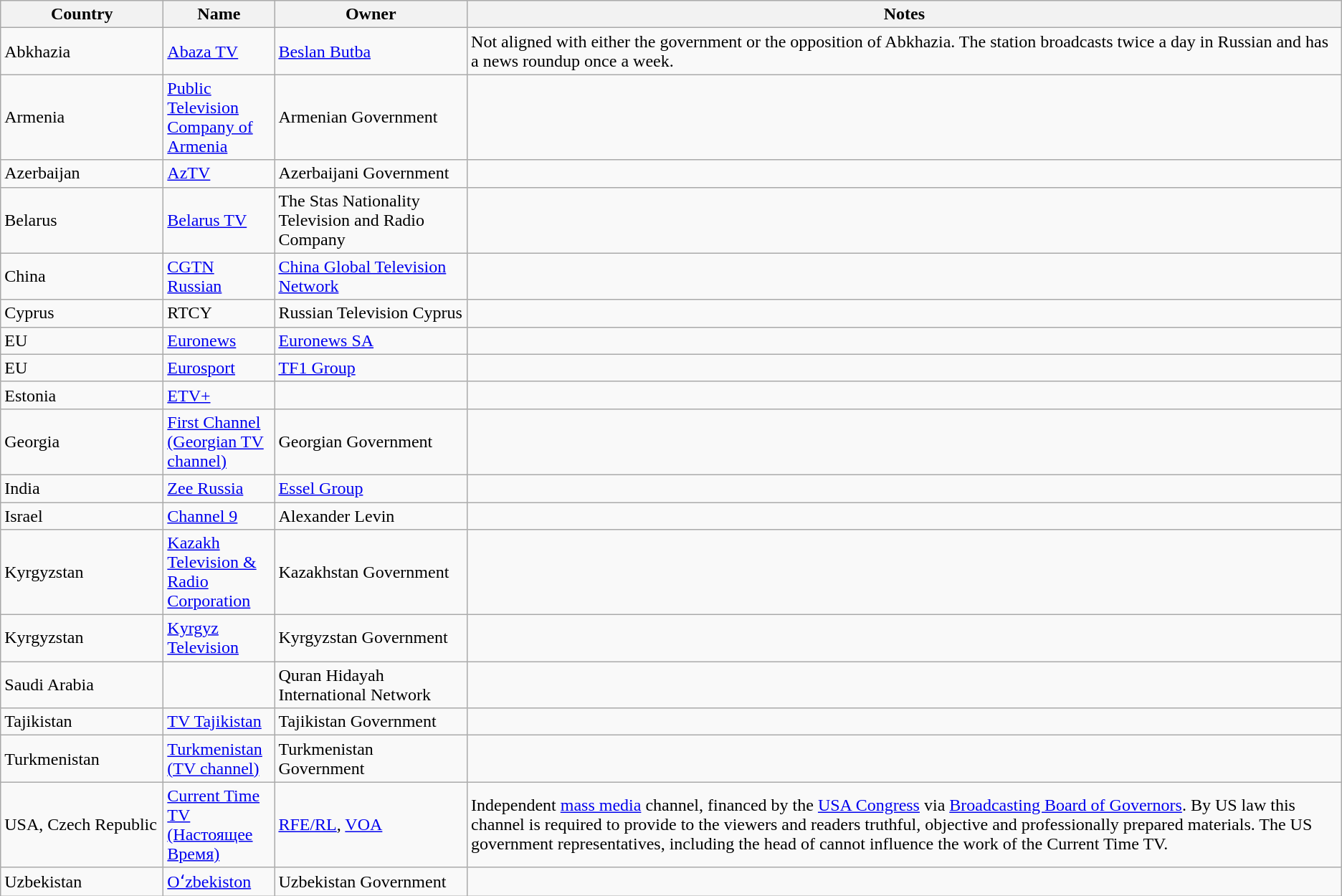<table class="wikitable">
<tr>
<th style="width:9em">Country</th>
<th style="width:6em">Name</th>
<th>Owner</th>
<th>Notes</th>
</tr>
<tr>
<td>Abkhazia</td>
<td><a href='#'>Abaza TV</a></td>
<td><a href='#'>Beslan Butba</a></td>
<td>Not aligned with either the government or the opposition of Abkhazia. The station broadcasts twice a day in Russian and has a news roundup once a week.</td>
</tr>
<tr>
<td>Armenia</td>
<td><a href='#'>Public Television Company of Armenia</a></td>
<td>Armenian Government</td>
<td></td>
</tr>
<tr>
<td>Azerbaijan</td>
<td><a href='#'>AzTV</a></td>
<td>Azerbaijani Government</td>
<td></td>
</tr>
<tr>
<td>Belarus</td>
<td><a href='#'>Belarus TV</a></td>
<td>The Stas Nationality Television and Radio Company</td>
<td></td>
</tr>
<tr>
<td>China</td>
<td><a href='#'>CGTN Russian</a></td>
<td><a href='#'>China Global Television Network</a></td>
<td></td>
</tr>
<tr>
<td>Cyprus</td>
<td>RTCY</td>
<td>Russian Television Cyprus</td>
<td></td>
</tr>
<tr>
<td>EU</td>
<td><a href='#'>Euronews</a></td>
<td><a href='#'>Euronews SA</a></td>
<td></td>
</tr>
<tr>
<td>EU</td>
<td><a href='#'>Eurosport</a></td>
<td><a href='#'>TF1 Group</a></td>
<td></td>
</tr>
<tr>
<td>Estonia</td>
<td><a href='#'>ETV+</a></td>
<td></td>
<td></td>
</tr>
<tr>
<td>Georgia</td>
<td><a href='#'>First Channel (Georgian TV channel)</a></td>
<td>Georgian Government</td>
<td></td>
</tr>
<tr>
<td>India</td>
<td><a href='#'>Zee Russia</a></td>
<td><a href='#'>Essel Group</a></td>
<td></td>
</tr>
<tr>
<td>Israel</td>
<td><a href='#'>Channel 9</a></td>
<td>Alexander Levin</td>
<td></td>
</tr>
<tr>
<td>Kyrgyzstan</td>
<td><a href='#'>Kazakh Television & Radio Corporation</a></td>
<td>Kazakhstan Government</td>
<td></td>
</tr>
<tr>
<td>Kyrgyzstan</td>
<td><a href='#'>Kyrgyz Television</a></td>
<td>Kyrgyzstan Government</td>
<td></td>
</tr>
<tr>
<td>Saudi Arabia</td>
<td></td>
<td>Quran Hidayah International Network</td>
<td></td>
</tr>
<tr>
<td>Tajikistan</td>
<td><a href='#'>TV Tajikistan</a></td>
<td>Tajikistan Government</td>
<td></td>
</tr>
<tr>
<td>Turkmenistan</td>
<td><a href='#'>Turkmenistan (TV channel)</a></td>
<td>Turkmenistan Government</td>
<td></td>
</tr>
<tr>
<td>USA, Czech Republic</td>
<td><a href='#'>Current Time TV (Настоящее Время)</a></td>
<td><a href='#'>RFE/RL</a>, <a href='#'>VOA</a></td>
<td> Independent <a href='#'>mass media</a> channel, financed by the <a href='#'>USA Congress</a> via <a href='#'>Broadcasting Board of Governors</a>. By US law this channel is required to provide to the viewers and readers truthful, objective and professionally prepared materials. The US government representatives, including the head of  cannot influence the work of the Current Time TV.</td>
</tr>
<tr>
<td>Uzbekistan</td>
<td><a href='#'>Oʻzbekiston</a></td>
<td>Uzbekistan Government</td>
<td></td>
</tr>
</table>
